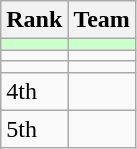<table class="wikitable">
<tr>
<th>Rank</th>
<th>Team</th>
</tr>
<tr bgcolor="#ccffcc">
<td></td>
<td></td>
</tr>
<tr>
<td></td>
<td></td>
</tr>
<tr>
<td></td>
<td></td>
</tr>
<tr>
<td>4th</td>
<td></td>
</tr>
<tr>
<td>5th</td>
<td></td>
</tr>
</table>
